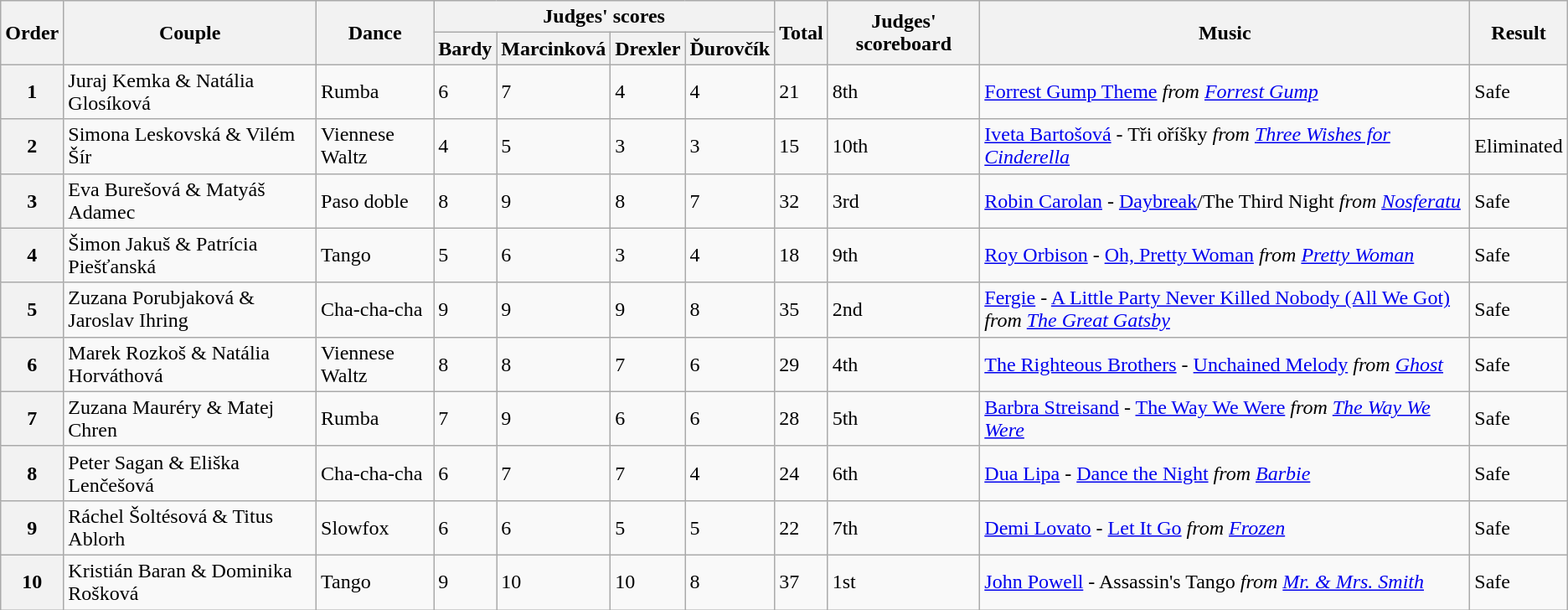<table class="wikitable">
<tr>
<th rowspan="2">Order</th>
<th rowspan="2">Couple</th>
<th rowspan="2">Dance</th>
<th colspan="4">Judges' scores</th>
<th rowspan="2">Total</th>
<th rowspan="2">Judges' scoreboard</th>
<th rowspan="2">Music</th>
<th rowspan="2">Result</th>
</tr>
<tr>
<th>Bardy</th>
<th>Marcinková</th>
<th>Drexler</th>
<th>Ďurovčík</th>
</tr>
<tr>
<th>1</th>
<td>Juraj Kemka & Natália Glosíková</td>
<td>Rumba</td>
<td>6</td>
<td>7</td>
<td>4</td>
<td>4</td>
<td>21</td>
<td>8th</td>
<td><a href='#'>Forrest Gump Theme</a> <em>from <a href='#'>Forrest Gump</a></em></td>
<td>Safe</td>
</tr>
<tr>
<th>2</th>
<td>Simona Leskovská & Vilém Šír</td>
<td>Viennese Waltz</td>
<td>4</td>
<td>5</td>
<td>3</td>
<td>3</td>
<td>15</td>
<td>10th</td>
<td><a href='#'>Iveta Bartošová</a> - Tři oříšky <em>from <a href='#'>Three Wishes for Cinderella</a></em></td>
<td>Eliminated</td>
</tr>
<tr>
<th>3</th>
<td>Eva Burešová & Matyáš Adamec</td>
<td>Paso doble</td>
<td>8</td>
<td>9</td>
<td>8</td>
<td>7</td>
<td>32</td>
<td>3rd</td>
<td><a href='#'>Robin Carolan</a> - <a href='#'>Daybreak</a>/The Third Night <em>from <a href='#'>Nosferatu</a></em></td>
<td>Safe</td>
</tr>
<tr>
<th>4</th>
<td>Šimon Jakuš & Patrícia Piešťanská</td>
<td>Tango</td>
<td>5</td>
<td>6</td>
<td>3</td>
<td>4</td>
<td>18</td>
<td>9th</td>
<td><a href='#'>Roy Orbison</a> - <a href='#'>Oh, Pretty Woman</a> <em>from <a href='#'>Pretty Woman</a></em></td>
<td>Safe</td>
</tr>
<tr>
<th>5</th>
<td>Zuzana Porubjaková & Jaroslav Ihring</td>
<td>Cha-cha-cha</td>
<td>9</td>
<td>9</td>
<td>9</td>
<td>8</td>
<td>35</td>
<td>2nd</td>
<td><a href='#'>Fergie</a> - <a href='#'>A Little Party Never Killed Nobody (All We Got)</a> <em>from <a href='#'>The Great Gatsby</a></em></td>
<td>Safe</td>
</tr>
<tr>
<th>6</th>
<td>Marek Rozkoš & Natália Horváthová</td>
<td>Viennese Waltz</td>
<td>8</td>
<td>8</td>
<td>7</td>
<td>6</td>
<td>29</td>
<td>4th</td>
<td><a href='#'>The Righteous Brothers</a> - <a href='#'>Unchained Melody</a> <em>from <a href='#'>Ghost</a></em></td>
<td>Safe</td>
</tr>
<tr>
<th>7</th>
<td>Zuzana Mauréry & Matej Chren</td>
<td>Rumba</td>
<td>7</td>
<td>9</td>
<td>6</td>
<td>6</td>
<td>28</td>
<td>5th</td>
<td><a href='#'>Barbra Streisand</a> - <a href='#'>The Way We Were</a> <em>from <a href='#'>The Way We Were</a></em></td>
<td>Safe</td>
</tr>
<tr>
<th>8</th>
<td>Peter Sagan & Eliška Lenčešová</td>
<td>Cha-cha-cha</td>
<td>6</td>
<td>7</td>
<td>7</td>
<td>4</td>
<td>24</td>
<td>6th</td>
<td><a href='#'>Dua Lipa</a> - <a href='#'>Dance the Night</a> <em>from <a href='#'>Barbie</a></em></td>
<td>Safe</td>
</tr>
<tr>
<th>9</th>
<td>Ráchel Šoltésová & Titus Ablorh</td>
<td>Slowfox</td>
<td>6</td>
<td>6</td>
<td>5</td>
<td>5</td>
<td>22</td>
<td>7th</td>
<td><a href='#'>Demi Lovato</a> - <a href='#'>Let It Go</a> <em>from <a href='#'>Frozen</a></em></td>
<td>Safe</td>
</tr>
<tr>
<th>10</th>
<td>Kristián Baran & Dominika Rošková</td>
<td>Tango</td>
<td>9</td>
<td>10</td>
<td>10</td>
<td>8</td>
<td>37</td>
<td>1st</td>
<td><a href='#'>John Powell</a> - Assassin's Tango <em>from <a href='#'>Mr. & Mrs. Smith</a></em></td>
<td>Safe</td>
</tr>
</table>
